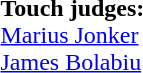<table width=100% style="font-size: 100%">
<tr>
<td><br><strong>Touch judges:</strong>
<br> <a href='#'>Marius Jonker</a>
<br> <a href='#'>James Bolabiu</a></td>
</tr>
</table>
